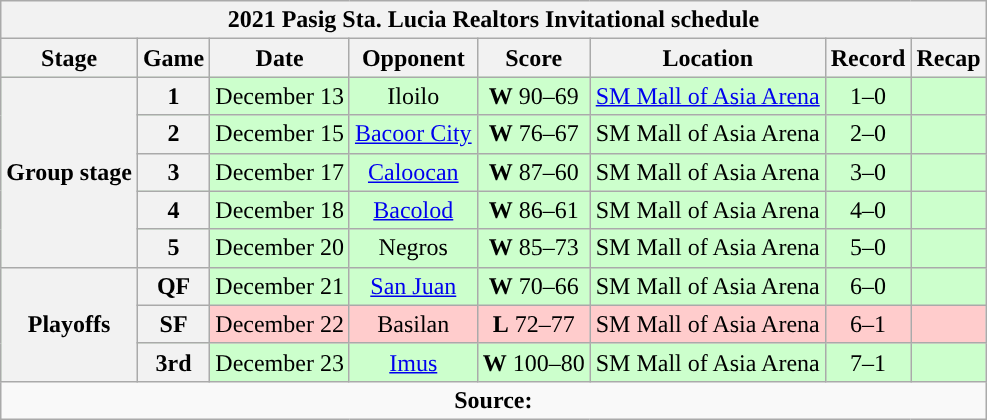<table class="wikitable" style="text-align:center">
<tr>
<th colspan=8>2021 Pasig Sta. Lucia Realtors Invitational schedule</th>
</tr>
<tr>
<th>Stage</th>
<th>Game</th>
<th>Date</th>
<th>Opponent</th>
<th>Score</th>
<th>Location</th>
<th>Record</th>
<th>Recap<br></th>
</tr>
<tr style="background:#cfc">
<th rowspan=5>Group stage</th>
<th>1</th>
<td>December 13</td>
<td>Iloilo</td>
<td><strong>W</strong> 90–69</td>
<td><a href='#'>SM Mall of Asia Arena</a></td>
<td>1–0</td>
<td></td>
</tr>
<tr style="background:#cfc">
<th>2</th>
<td>December 15</td>
<td><a href='#'>Bacoor City</a></td>
<td><strong>W</strong> 76–67</td>
<td>SM Mall of Asia Arena</td>
<td>2–0</td>
<td></td>
</tr>
<tr style="background:#cfc">
<th>3</th>
<td>December 17</td>
<td><a href='#'>Caloocan</a></td>
<td><strong>W</strong> 87–60</td>
<td>SM Mall of Asia Arena</td>
<td>3–0</td>
<td></td>
</tr>
<tr style="background:#cfc">
<th>4</th>
<td>December 18</td>
<td><a href='#'>Bacolod</a></td>
<td><strong>W</strong> 86–61</td>
<td>SM Mall of Asia Arena</td>
<td>4–0</td>
<td></td>
</tr>
<tr style="background:#cfc">
<th>5</th>
<td>December 20</td>
<td>Negros</td>
<td><strong>W</strong> 85–73</td>
<td>SM Mall of Asia Arena</td>
<td>5–0</td>
<td><br></td>
</tr>
<tr style="background:#cfc">
<th rowspan=3>Playoffs</th>
<th>QF</th>
<td>December 21</td>
<td><a href='#'>San Juan</a></td>
<td><strong>W</strong> 70–66</td>
<td>SM Mall of Asia Arena</td>
<td>6–0</td>
<td></td>
</tr>
<tr style="background:#fcc">
<th>SF</th>
<td>December 22</td>
<td>Basilan</td>
<td><strong>L</strong> 72–77</td>
<td>SM Mall of Asia Arena</td>
<td>6–1</td>
<td></td>
</tr>
<tr style="background:#cfc">
<th>3rd</th>
<td>December 23</td>
<td><a href='#'>Imus</a></td>
<td><strong>W</strong> 100–80</td>
<td>SM Mall of Asia Arena</td>
<td>7–1</td>
<td></td>
</tr>
<tr>
<td colspan=8 align=center><strong>Source: </strong></td>
</tr>
</table>
